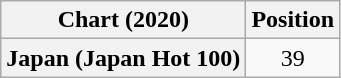<table class="wikitable plainrowheaders" style="text-align:center">
<tr>
<th scope="col">Chart (2020)</th>
<th scope="col">Position</th>
</tr>
<tr>
<th scope="row">Japan (Japan Hot 100)</th>
<td>39</td>
</tr>
</table>
